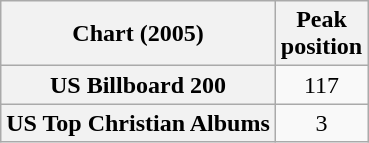<table class="wikitable plainrowheaders">
<tr>
<th>Chart (2005)</th>
<th>Peak<br>position</th>
</tr>
<tr>
<th scope=row>US Billboard 200</th>
<td align=center>117</td>
</tr>
<tr>
<th scope=row>US Top Christian Albums</th>
<td align=center>3</td>
</tr>
</table>
